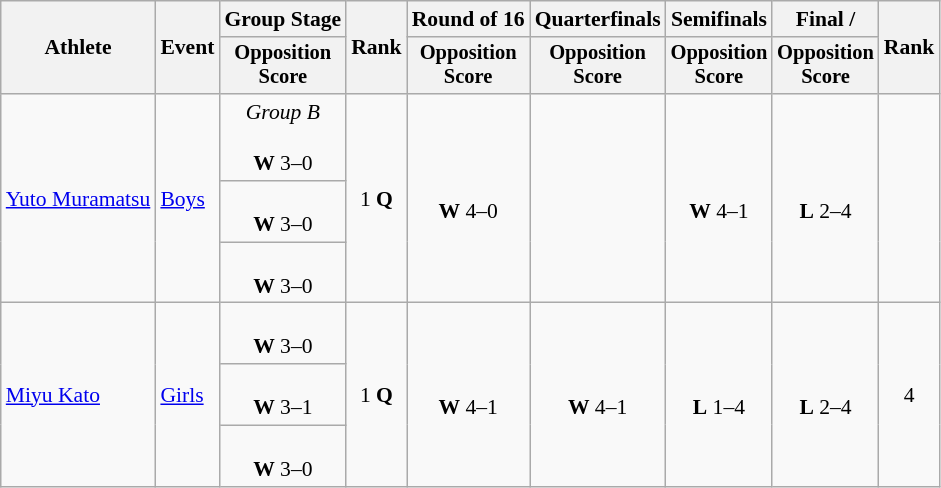<table class=wikitable style="font-size:90%">
<tr>
<th rowspan="2">Athlete</th>
<th rowspan="2">Event</th>
<th>Group Stage</th>
<th rowspan="2">Rank</th>
<th>Round of 16</th>
<th>Quarterfinals</th>
<th>Semifinals</th>
<th>Final / </th>
<th rowspan=2>Rank</th>
</tr>
<tr style="font-size:95%">
<th>Opposition<br>Score</th>
<th>Opposition<br>Score</th>
<th>Opposition<br>Score</th>
<th>Opposition<br>Score</th>
<th>Opposition<br>Score</th>
</tr>
<tr align=center>
<td align=left rowspan=3><a href='#'>Yuto Muramatsu</a></td>
<td align=left rowspan=3><a href='#'>Boys</a></td>
<td><em>Group B</em><br><br><strong>W</strong> 3–0</td>
<td rowspan=3>1 <strong>Q</strong></td>
<td rowspan=3><br><strong>W</strong> 4–0</td>
<td rowspan=3></td>
<td rowspan=3><br><strong>W</strong> 4–1</td>
<td rowspan=3><br><strong>L</strong> 2–4</td>
<td rowspan=3></td>
</tr>
<tr align=center>
<td><br><strong>W</strong> 3–0</td>
</tr>
<tr align=center>
<td><br><strong>W</strong> 3–0</td>
</tr>
<tr align=center>
<td align=left rowspan=3><a href='#'>Miyu Kato</a></td>
<td align=left rowspan=3><a href='#'>Girls</a></td>
<td><br><strong>W</strong> 3–0</td>
<td rowspan=3>1 <strong>Q</strong></td>
<td rowspan=3><br><strong>W</strong> 4–1</td>
<td rowspan=3><br><strong>W</strong> 4–1</td>
<td rowspan=3><br><strong>L</strong> 1–4</td>
<td rowspan=3><br><strong>L</strong> 2–4</td>
<td rowspan=3>4</td>
</tr>
<tr align=center>
<td><br><strong>W</strong> 3–1</td>
</tr>
<tr align=center>
<td><br><strong>W</strong> 3–0</td>
</tr>
</table>
